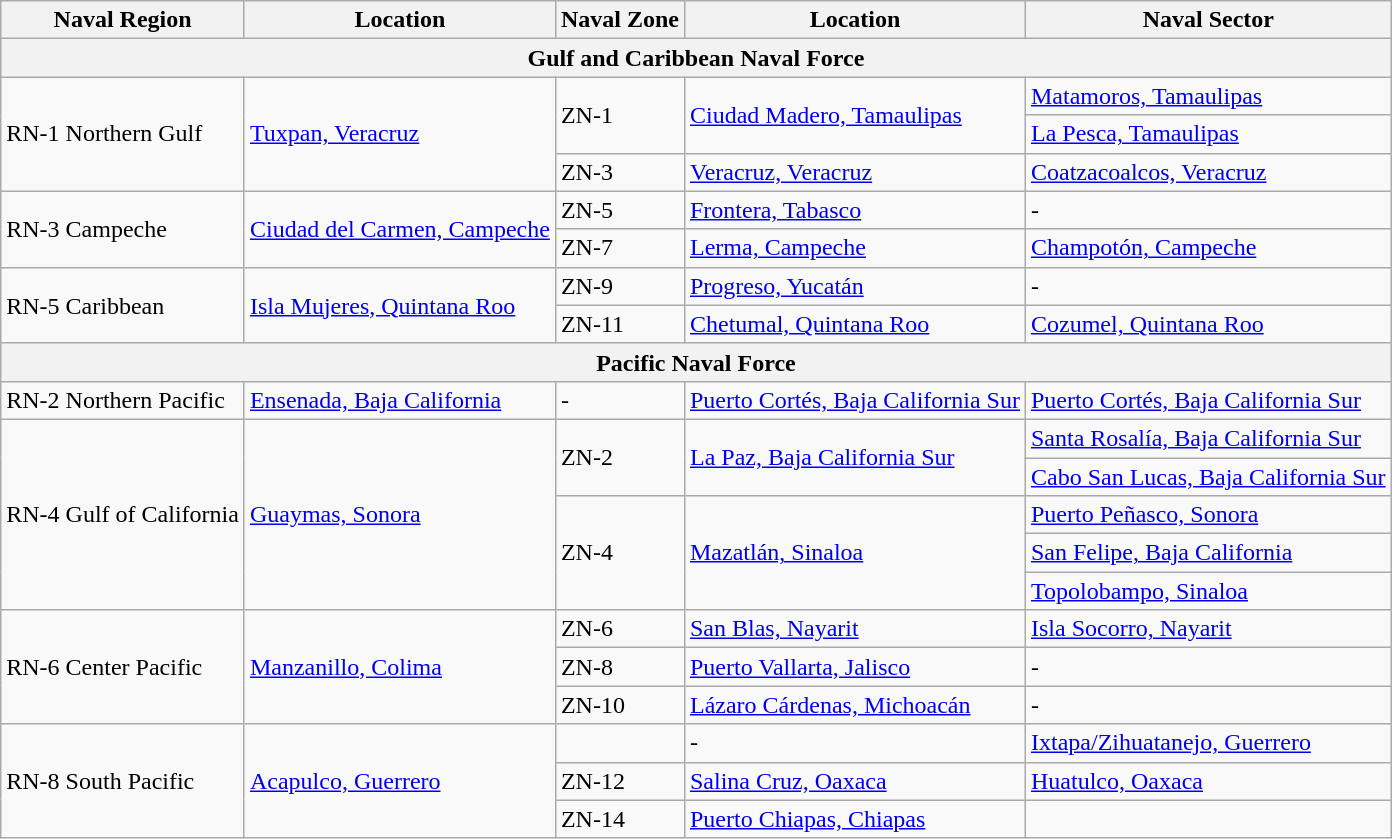<table class="wikitable" align="center">
<tr>
<th>Naval Region</th>
<th>Location</th>
<th>Naval Zone</th>
<th>Location</th>
<th>Naval Sector</th>
</tr>
<tr>
<th colspan="5"><strong>Gulf and Caribbean Naval Force</strong></th>
</tr>
<tr>
<td rowspan="3">RN-1 Northern Gulf</td>
<td rowspan="3"><a href='#'>Tuxpan, Veracruz</a></td>
<td rowspan="2">ZN-1</td>
<td rowspan="2"><a href='#'>Ciudad Madero, Tamaulipas</a></td>
<td><a href='#'>Matamoros, Tamaulipas</a></td>
</tr>
<tr>
<td><a href='#'>La Pesca, Tamaulipas</a></td>
</tr>
<tr>
<td>ZN-3</td>
<td><a href='#'>Veracruz, Veracruz</a></td>
<td><a href='#'>Coatzacoalcos, Veracruz</a></td>
</tr>
<tr>
<td rowspan="2">RN-3 Campeche</td>
<td rowspan="2"><a href='#'>Ciudad del Carmen, Campeche</a></td>
<td>ZN-5</td>
<td><a href='#'>Frontera, Tabasco</a></td>
<td>-</td>
</tr>
<tr>
<td>ZN-7</td>
<td><a href='#'>Lerma, Campeche</a></td>
<td><a href='#'>Champotón, Campeche</a></td>
</tr>
<tr>
<td rowspan="2">RN-5 Caribbean</td>
<td rowspan="2"><a href='#'>Isla Mujeres, Quintana Roo</a></td>
<td>ZN-9</td>
<td><a href='#'>Progreso, Yucatán</a></td>
<td>-</td>
</tr>
<tr>
<td>ZN-11</td>
<td><a href='#'>Chetumal, Quintana Roo</a></td>
<td><a href='#'>Cozumel, Quintana Roo</a></td>
</tr>
<tr>
<th colspan="5"><strong>Pacific Naval Force</strong></th>
</tr>
<tr>
<td>RN-2 Northern Pacific</td>
<td><a href='#'>Ensenada, Baja California</a></td>
<td>-</td>
<td><a href='#'>Puerto Cortés, Baja California Sur</a></td>
<td><a href='#'>Puerto Cortés, Baja California Sur</a></td>
</tr>
<tr>
<td rowspan="5">RN-4 Gulf of California</td>
<td rowspan="5"><a href='#'>Guaymas, Sonora</a></td>
<td rowspan="2">ZN-2</td>
<td rowspan="2"><a href='#'>La Paz, Baja California Sur</a></td>
<td><a href='#'>Santa Rosalía, Baja California Sur</a></td>
</tr>
<tr>
<td><a href='#'>Cabo San Lucas, Baja California Sur</a></td>
</tr>
<tr>
<td rowspan="3">ZN-4</td>
<td rowspan="3"><a href='#'>Mazatlán, Sinaloa</a></td>
<td><a href='#'>Puerto Peñasco, Sonora</a></td>
</tr>
<tr>
<td><a href='#'>San Felipe, Baja California</a></td>
</tr>
<tr>
<td><a href='#'>Topolobampo, Sinaloa</a></td>
</tr>
<tr>
<td rowspan="3">RN-6 Center Pacific</td>
<td rowspan="3"><a href='#'>Manzanillo, Colima</a></td>
<td>ZN-6</td>
<td><a href='#'>San Blas, Nayarit</a></td>
<td><a href='#'>Isla Socorro, Nayarit</a></td>
</tr>
<tr>
<td>ZN-8</td>
<td><a href='#'>Puerto Vallarta, Jalisco</a></td>
<td>-</td>
</tr>
<tr>
<td>ZN-10</td>
<td><a href='#'>Lázaro Cárdenas, Michoacán</a></td>
<td>-</td>
</tr>
<tr>
<td rowspan="3">RN-8 South Pacific</td>
<td rowspan="3"><a href='#'>Acapulco, Guerrero</a></td>
<td></td>
<td>-</td>
<td><a href='#'>Ixtapa/Zihuatanejo, Guerrero</a></td>
</tr>
<tr>
<td>ZN-12</td>
<td><a href='#'>Salina Cruz, Oaxaca</a></td>
<td><a href='#'>Huatulco, Oaxaca</a></td>
</tr>
<tr>
<td>ZN-14</td>
<td><a href='#'>Puerto Chiapas, Chiapas</a></td>
<td></td>
</tr>
</table>
